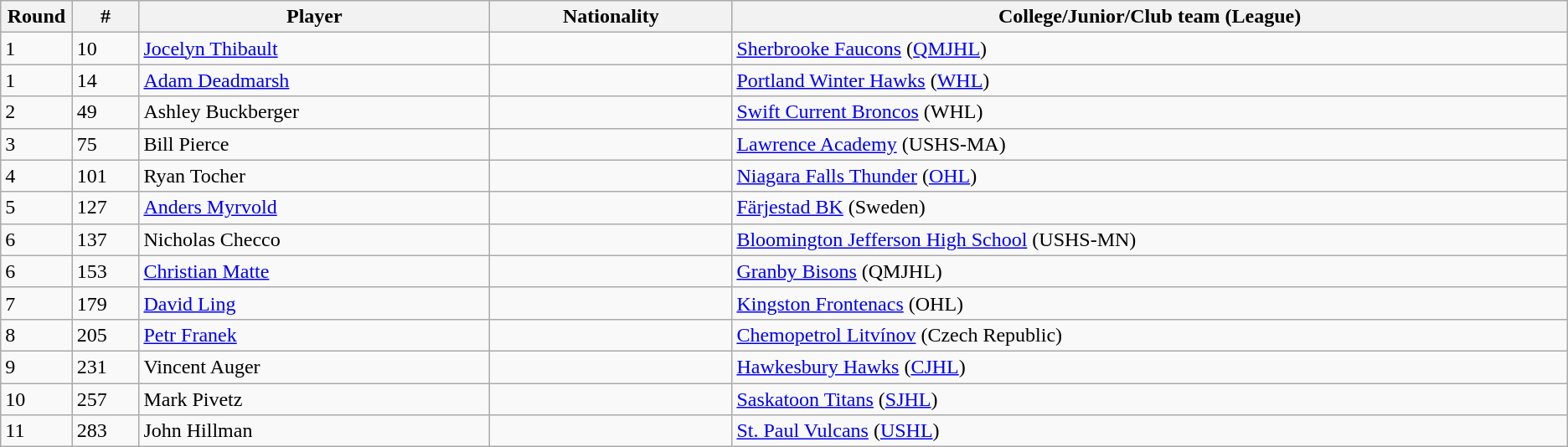<table class="wikitable">
<tr align="center">
<th bgcolor="#DDDDFF" width="4.0%">Round</th>
<th bgcolor="#DDDDFF" width="4.0%">#</th>
<th bgcolor="#DDDDFF" width="21.0%">Player</th>
<th bgcolor="#DDDDFF" width="14.5%">Nationality</th>
<th bgcolor="#DDDDFF" width="50.0%">College/Junior/Club team (League)</th>
</tr>
<tr>
<td>1</td>
<td>10</td>
<td><a href='#'>Jocelyn Thibault</a></td>
<td></td>
<td><a href='#'>Sherbrooke Faucons</a> (<a href='#'>QMJHL</a>)</td>
</tr>
<tr>
<td>1</td>
<td>14</td>
<td><a href='#'>Adam Deadmarsh</a></td>
<td></td>
<td><a href='#'>Portland Winter Hawks</a> (<a href='#'>WHL</a>)</td>
</tr>
<tr>
<td>2</td>
<td>49</td>
<td>Ashley Buckberger</td>
<td></td>
<td><a href='#'>Swift Current Broncos</a> (WHL)</td>
</tr>
<tr>
<td>3</td>
<td>75</td>
<td>Bill Pierce</td>
<td></td>
<td><a href='#'>Lawrence Academy</a> (USHS-MA)</td>
</tr>
<tr>
<td>4</td>
<td>101</td>
<td>Ryan Tocher</td>
<td></td>
<td><a href='#'>Niagara Falls Thunder</a> (<a href='#'>OHL</a>)</td>
</tr>
<tr>
<td>5</td>
<td>127</td>
<td><a href='#'>Anders Myrvold</a></td>
<td></td>
<td><a href='#'>Färjestad BK</a> (Sweden)</td>
</tr>
<tr>
<td>6</td>
<td>137</td>
<td>Nicholas Checco</td>
<td></td>
<td><a href='#'>Bloomington Jefferson High School</a> (USHS-MN)</td>
</tr>
<tr>
<td>6</td>
<td>153</td>
<td><a href='#'>Christian Matte</a></td>
<td></td>
<td><a href='#'>Granby Bisons</a> (QMJHL)</td>
</tr>
<tr>
<td>7</td>
<td>179</td>
<td><a href='#'>David Ling</a></td>
<td></td>
<td><a href='#'>Kingston Frontenacs</a> (OHL)</td>
</tr>
<tr>
<td>8</td>
<td>205</td>
<td><a href='#'>Petr Franek</a></td>
<td></td>
<td><a href='#'>Chemopetrol Litvínov</a> (Czech Republic)</td>
</tr>
<tr>
<td>9</td>
<td>231</td>
<td>Vincent Auger</td>
<td></td>
<td><a href='#'>Hawkesbury Hawks</a> (<a href='#'>CJHL</a>)</td>
</tr>
<tr>
<td>10</td>
<td>257</td>
<td>Mark Pivetz</td>
<td></td>
<td><a href='#'>Saskatoon Titans</a> (<a href='#'>SJHL</a>)</td>
</tr>
<tr>
<td>11</td>
<td>283</td>
<td>John Hillman</td>
<td></td>
<td><a href='#'>St. Paul Vulcans</a> (<a href='#'>USHL</a>)</td>
</tr>
</table>
